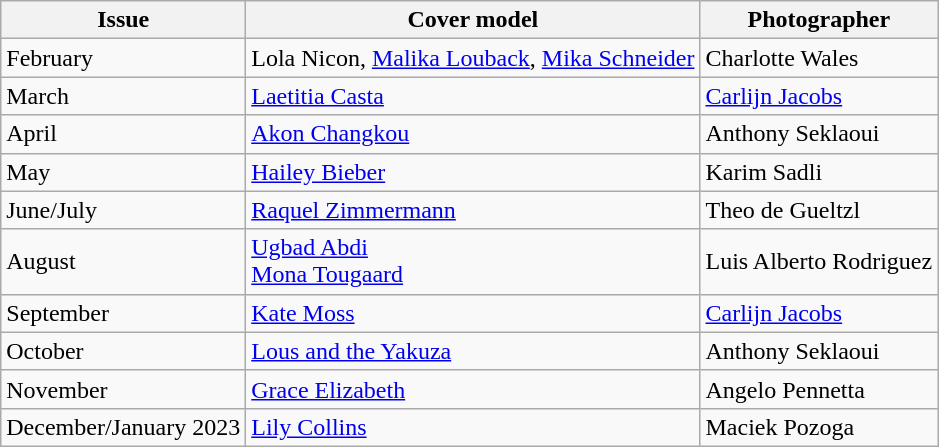<table class="sortable wikitable">
<tr>
<th>Issue</th>
<th>Cover model</th>
<th>Photographer</th>
</tr>
<tr>
<td>February</td>
<td>Lola Nicon, <a href='#'>Malika Louback</a>, <a href='#'>Mika Schneider</a></td>
<td>Charlotte Wales</td>
</tr>
<tr>
<td>March</td>
<td><a href='#'>Laetitia Casta</a></td>
<td><a href='#'>Carlijn Jacobs</a></td>
</tr>
<tr>
<td>April</td>
<td><a href='#'>Akon Changkou</a></td>
<td>Anthony Seklaoui</td>
</tr>
<tr>
<td>May</td>
<td><a href='#'>Hailey Bieber</a></td>
<td>Karim Sadli</td>
</tr>
<tr>
<td>June/July</td>
<td><a href='#'>Raquel Zimmermann</a></td>
<td>Theo de Gueltzl</td>
</tr>
<tr>
<td>August</td>
<td><a href='#'>Ugbad Abdi</a> <br> <a href='#'>Mona Tougaard</a></td>
<td>Luis Alberto Rodriguez</td>
</tr>
<tr>
<td>September</td>
<td><a href='#'>Kate Moss</a></td>
<td><a href='#'>Carlijn Jacobs</a></td>
</tr>
<tr>
<td>October</td>
<td><a href='#'>Lous and the Yakuza</a></td>
<td>Anthony Seklaoui</td>
</tr>
<tr>
<td>November</td>
<td><a href='#'>Grace Elizabeth</a></td>
<td>Angelo Pennetta</td>
</tr>
<tr>
<td>December/January 2023</td>
<td><a href='#'>Lily Collins</a></td>
<td>Maciek Pozoga</td>
</tr>
</table>
